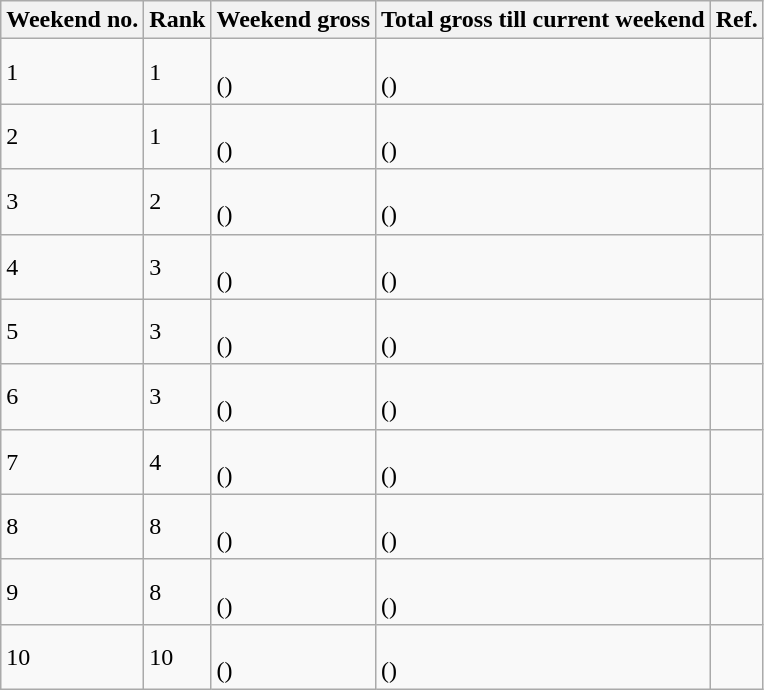<table class="wikitable">
<tr>
<th>Weekend no.</th>
<th>Rank</th>
<th>Weekend gross</th>
<th>Total gross till current weekend</th>
<th>Ref.</th>
</tr>
<tr>
<td>1</td>
<td>1</td>
<td><br>()</td>
<td><br>()</td>
<td></td>
</tr>
<tr>
<td>2</td>
<td>1</td>
<td><br>()</td>
<td><br>()</td>
<td></td>
</tr>
<tr>
<td>3</td>
<td>2</td>
<td><br>()</td>
<td><br>()</td>
<td></td>
</tr>
<tr>
<td>4</td>
<td>3</td>
<td><br>()</td>
<td><br>()</td>
<td></td>
</tr>
<tr>
<td>5</td>
<td>3</td>
<td><br>()</td>
<td><br>()</td>
<td></td>
</tr>
<tr>
<td>6</td>
<td>3</td>
<td><br>()</td>
<td><br>()</td>
<td></td>
</tr>
<tr>
<td>7</td>
<td>4</td>
<td><br>()</td>
<td><br>()</td>
<td></td>
</tr>
<tr>
<td>8</td>
<td>8</td>
<td><br>()</td>
<td><br>()</td>
<td></td>
</tr>
<tr>
<td>9</td>
<td>8</td>
<td><br>()</td>
<td><br>()</td>
<td></td>
</tr>
<tr>
<td>10</td>
<td>10</td>
<td><br>()</td>
<td><br>()</td>
<td></td>
</tr>
</table>
